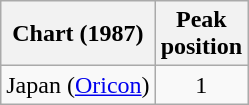<table class="wikitable sortable plainrowheaders">
<tr>
<th scope="col">Chart (1987)</th>
<th scope="col">Peak<br>position</th>
</tr>
<tr>
<td>Japan (<a href='#'>Oricon</a>)</td>
<td style="text-align:center;">1</td>
</tr>
</table>
